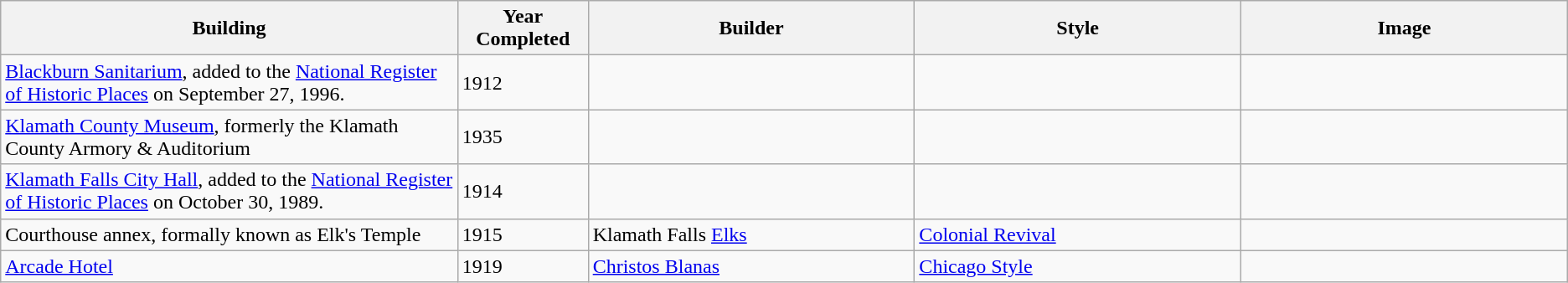<table class="wikitable">
<tr>
<th width=28%>Building</th>
<th width=8%>Year Completed</th>
<th width=20%>Builder</th>
<th width=20%>Style</th>
<th width=20%>Image</th>
</tr>
<tr>
<td><a href='#'>Blackburn Sanitarium</a>, added to the <a href='#'>National Register of Historic Places</a> on September 27, 1996.</td>
<td>1912</td>
<td></td>
<td></td>
<td></td>
</tr>
<tr>
<td><a href='#'>Klamath County Museum</a>, formerly the Klamath County Armory & Auditorium</td>
<td>1935</td>
<td></td>
<td></td>
<td></td>
</tr>
<tr>
<td><a href='#'>Klamath Falls City Hall</a>, added to the <a href='#'>National Register of Historic Places</a> on October 30, 1989.</td>
<td>1914</td>
<td></td>
<td></td>
<td></td>
</tr>
<tr>
<td>Courthouse annex, formally known as Elk's Temple</td>
<td>1915</td>
<td>Klamath Falls <a href='#'>Elks</a></td>
<td><a href='#'>Colonial Revival</a></td>
<td></td>
</tr>
<tr>
<td><a href='#'>Arcade Hotel</a></td>
<td>1919</td>
<td><a href='#'>Christos Blanas</a></td>
<td><a href='#'>Chicago Style</a></td>
<td><br></td>
</tr>
</table>
